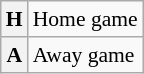<table class="wikitable plainrowheaders" style="font-size:90%;">
<tr>
<th scope=row><strong>H</strong></th>
<td>Home game</td>
</tr>
<tr>
<th scope=row><strong>A</strong></th>
<td>Away game</td>
</tr>
</table>
